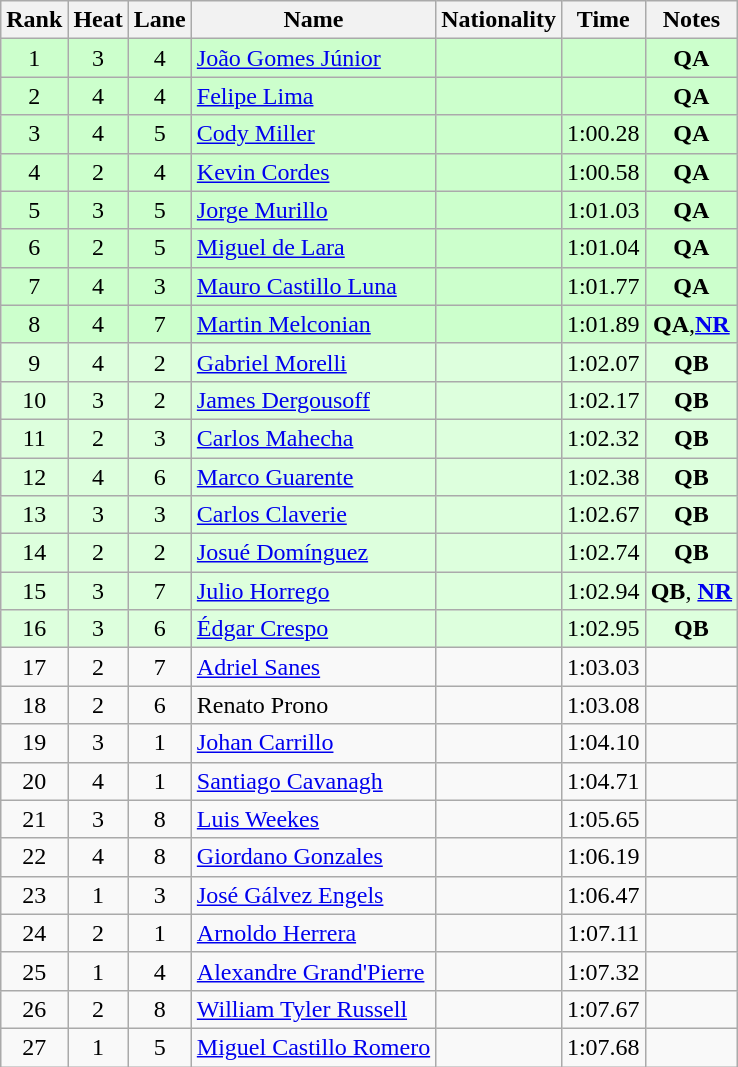<table class="wikitable sortable" style="text-align:center">
<tr>
<th>Rank</th>
<th>Heat</th>
<th>Lane</th>
<th>Name</th>
<th>Nationality</th>
<th>Time</th>
<th>Notes</th>
</tr>
<tr bgcolor=ccffcc>
<td>1</td>
<td>3</td>
<td>4</td>
<td align=left><a href='#'>João Gomes Júnior</a></td>
<td align=left></td>
<td></td>
<td><strong>QA</strong></td>
</tr>
<tr bgcolor=ccffcc>
<td>2</td>
<td>4</td>
<td>4</td>
<td align=left><a href='#'>Felipe Lima</a></td>
<td align=left></td>
<td></td>
<td><strong>QA</strong></td>
</tr>
<tr bgcolor=ccffcc>
<td>3</td>
<td>4</td>
<td>5</td>
<td align=left><a href='#'>Cody Miller</a></td>
<td align=left></td>
<td>1:00.28</td>
<td><strong>QA</strong></td>
</tr>
<tr bgcolor=ccffcc>
<td>4</td>
<td>2</td>
<td>4</td>
<td align=left><a href='#'>Kevin Cordes</a></td>
<td align=left></td>
<td>1:00.58</td>
<td><strong>QA</strong></td>
</tr>
<tr bgcolor=ccffcc>
<td>5</td>
<td>3</td>
<td>5</td>
<td align=left><a href='#'>Jorge Murillo</a></td>
<td align=left></td>
<td>1:01.03</td>
<td><strong>QA</strong></td>
</tr>
<tr bgcolor=ccffcc>
<td>6</td>
<td>2</td>
<td>5</td>
<td align=left><a href='#'>Miguel de Lara</a></td>
<td align=left></td>
<td>1:01.04</td>
<td><strong>QA</strong></td>
</tr>
<tr bgcolor=ccffcc>
<td>7</td>
<td>4</td>
<td>3</td>
<td align=left><a href='#'>Mauro Castillo Luna</a></td>
<td align=left></td>
<td>1:01.77</td>
<td><strong>QA</strong></td>
</tr>
<tr bgcolor=ccffcc>
<td>8</td>
<td>4</td>
<td>7</td>
<td align=left><a href='#'>Martin Melconian</a></td>
<td align=left></td>
<td>1:01.89</td>
<td><strong>QA</strong>,<strong><a href='#'>NR</a></strong></td>
</tr>
<tr bgcolor=ddffdd>
<td>9</td>
<td>4</td>
<td>2</td>
<td align=left><a href='#'>Gabriel Morelli</a></td>
<td align=left></td>
<td>1:02.07</td>
<td><strong>QB</strong></td>
</tr>
<tr bgcolor=ddffdd>
<td>10</td>
<td>3</td>
<td>2</td>
<td align=left><a href='#'>James Dergousoff</a></td>
<td align=left></td>
<td>1:02.17</td>
<td><strong>QB</strong></td>
</tr>
<tr bgcolor=ddffdd>
<td>11</td>
<td>2</td>
<td>3</td>
<td align=left><a href='#'>Carlos Mahecha</a></td>
<td align=left></td>
<td>1:02.32</td>
<td><strong>QB</strong></td>
</tr>
<tr bgcolor=ddffdd>
<td>12</td>
<td>4</td>
<td>6</td>
<td align=left><a href='#'>Marco Guarente</a></td>
<td align=left></td>
<td>1:02.38</td>
<td><strong>QB</strong></td>
</tr>
<tr bgcolor=ddffdd>
<td>13</td>
<td>3</td>
<td>3</td>
<td align=left><a href='#'>Carlos Claverie</a></td>
<td align=left></td>
<td>1:02.67</td>
<td><strong>QB</strong></td>
</tr>
<tr bgcolor=ddffdd>
<td>14</td>
<td>2</td>
<td>2</td>
<td align=left><a href='#'>Josué Domínguez</a></td>
<td align=left></td>
<td>1:02.74</td>
<td><strong>QB</strong></td>
</tr>
<tr bgcolor=ddffdd>
<td>15</td>
<td>3</td>
<td>7</td>
<td align=left><a href='#'>Julio Horrego</a></td>
<td align=left></td>
<td>1:02.94</td>
<td><strong>QB</strong>, <strong><a href='#'>NR</a></strong></td>
</tr>
<tr bgcolor=ddffdd>
<td>16</td>
<td>3</td>
<td>6</td>
<td align=left><a href='#'>Édgar Crespo</a></td>
<td align=left></td>
<td>1:02.95</td>
<td><strong>QB</strong></td>
</tr>
<tr>
<td>17</td>
<td>2</td>
<td>7</td>
<td align=left><a href='#'>Adriel Sanes</a></td>
<td align=left></td>
<td>1:03.03</td>
<td></td>
</tr>
<tr>
<td>18</td>
<td>2</td>
<td>6</td>
<td align=left>Renato Prono</td>
<td align=left></td>
<td>1:03.08</td>
<td></td>
</tr>
<tr>
<td>19</td>
<td>3</td>
<td>1</td>
<td align=left><a href='#'>Johan Carrillo</a></td>
<td align=left></td>
<td>1:04.10</td>
<td></td>
</tr>
<tr>
<td>20</td>
<td>4</td>
<td>1</td>
<td align=left><a href='#'>Santiago Cavanagh</a></td>
<td align=left></td>
<td>1:04.71</td>
<td></td>
</tr>
<tr>
<td>21</td>
<td>3</td>
<td>8</td>
<td align=left><a href='#'>Luis Weekes</a></td>
<td align=left></td>
<td>1:05.65</td>
<td></td>
</tr>
<tr>
<td>22</td>
<td>4</td>
<td>8</td>
<td align=left><a href='#'>Giordano Gonzales</a></td>
<td align=left></td>
<td>1:06.19</td>
<td></td>
</tr>
<tr>
<td>23</td>
<td>1</td>
<td>3</td>
<td align=left><a href='#'>José Gálvez Engels</a></td>
<td align=left></td>
<td>1:06.47</td>
<td></td>
</tr>
<tr>
<td>24</td>
<td>2</td>
<td>1</td>
<td align=left><a href='#'>Arnoldo Herrera</a></td>
<td align=left></td>
<td>1:07.11</td>
<td></td>
</tr>
<tr>
<td>25</td>
<td>1</td>
<td>4</td>
<td align=left><a href='#'>Alexandre Grand'Pierre</a></td>
<td align=left></td>
<td>1:07.32</td>
<td></td>
</tr>
<tr>
<td>26</td>
<td>2</td>
<td>8</td>
<td align=left><a href='#'>William Tyler Russell</a></td>
<td align=left></td>
<td>1:07.67</td>
<td></td>
</tr>
<tr>
<td>27</td>
<td>1</td>
<td>5</td>
<td align=left><a href='#'>Miguel Castillo Romero</a></td>
<td align=left></td>
<td>1:07.68</td>
<td></td>
</tr>
</table>
